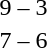<table style="text-align:center">
<tr>
<th width=200></th>
<th width=100></th>
<th width=200></th>
</tr>
<tr>
<td align=right><strong></strong></td>
<td>9 – 3</td>
<td align=left></td>
</tr>
<tr>
<td align=right><strong></strong></td>
<td>7 – 6</td>
<td align=left></td>
</tr>
</table>
